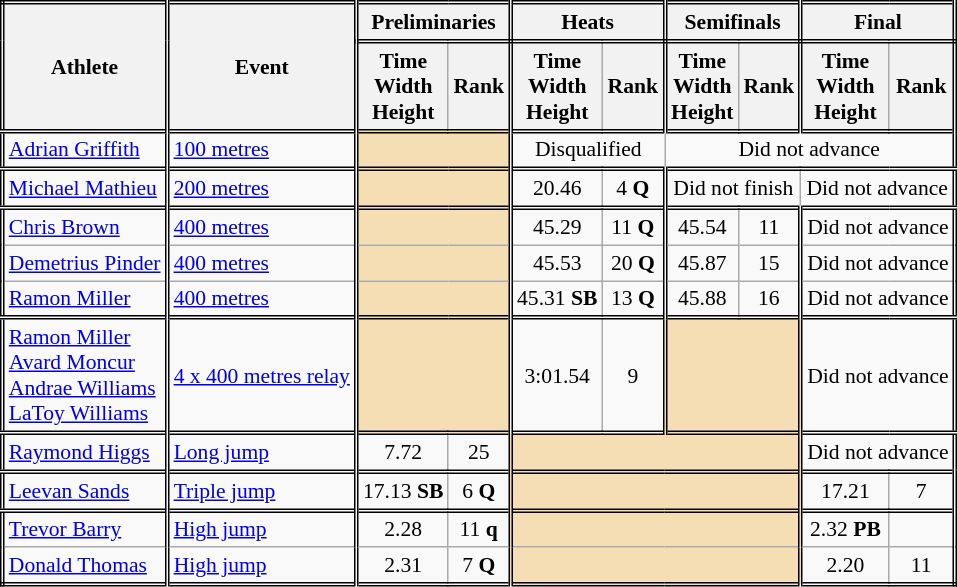<table class=wikitable style="font-size:90%; border: double;">
<tr>
<th rowspan="2" style="border-right:double">Athlete</th>
<th rowspan="2" style="border-right:double">Event</th>
<th colspan="2" style="border-right:double; border-bottom:double;">Preliminaries</th>
<th colspan="2" style="border-right:double; border-bottom:double;">Heats</th>
<th colspan="2" style="border-right:double; border-bottom:double;">Semifinals</th>
<th colspan="2" style="border-right:double; border-bottom:double;">Final</th>
</tr>
<tr>
<th>Time<br>Width<br>Height</th>
<th style="border-right:double">Rank</th>
<th>Time<br>Width<br>Height</th>
<th style="border-right:double">Rank</th>
<th>Time<br>Width<br>Height</th>
<th style="border-right:double">Rank</th>
<th>Time<br>Width<br>Height</th>
<th style="border-right:double">Rank</th>
</tr>
<tr style="border-top: double;">
<td style="border-right: double;"><a href='#'>Adrian Griffith</a></td>
<td style="border-right: double;"><a href='#'>100 metres</a></td>
<td style="border-right:double" colspan= 2 bgcolor="wheat"></td>
<td colspan="2" align=center>Disqualified</td>
<td colspan="4" align=center>Did not advance</td>
</tr>
<tr style="border-top: double;">
<td style="border-right:double"><a href='#'>Michael Mathieu</a></td>
<td style="border-right:double"><a href='#'>200 metres</a></td>
<td style="border-right:double" colspan= 2 bgcolor="wheat"></td>
<td align=center>20.46</td>
<td style="border-right:double" align=center>4 <strong>Q</strong></td>
<td colspan="2" align=center>Did not finish</td>
<td colspan="2" align=center>Did not advance</td>
</tr>
<tr style="border-top: double;">
<td style="border-right:double"><a href='#'>Chris Brown</a></td>
<td style="border-right:double"><a href='#'>400 metres</a></td>
<td style="border-right:double" colspan= 2 bgcolor="wheat"></td>
<td align=center>45.29</td>
<td align=center style="border-right:double">11 <strong>Q</strong></td>
<td align=center>45.54</td>
<td align=center style="border-right:double">11</td>
<td colspan="2" align=center>Did not advance</td>
</tr>
<tr>
<td style="border-right:double"><a href='#'>Demetrius Pinder</a></td>
<td style="border-right:double"><a href='#'>400 metres</a></td>
<td style="border-right:double" colspan= 2 bgcolor="wheat"></td>
<td align=center>45.53</td>
<td align=center style="border-right:double">20 <strong>Q</strong></td>
<td align=center>45.87</td>
<td align=center style="border-right:double">15</td>
<td colspan="2" align=center>Did not advance</td>
</tr>
<tr>
<td style="border-right:double"><a href='#'>Ramon Miller</a></td>
<td style="border-right:double"><a href='#'>400 metres</a></td>
<td style="border-right:double" colspan= 2 bgcolor="wheat"></td>
<td align=center>45.31 <strong>SB</strong></td>
<td align=center style="border-right:double">13 <strong>Q</strong></td>
<td align=center>45.88</td>
<td align=center style="border-right:double">16</td>
<td colspan="2" align=center>Did not advance</td>
</tr>
<tr style="border-top: double;">
<td style="border-right:double"><a href='#'>Ramon Miller</a><br><a href='#'>Avard Moncur</a><br><a href='#'>Andrae Williams</a><br><a href='#'>LaToy Williams</a><br></td>
<td style="border-right:double"><a href='#'>4 x 400 metres relay</a></td>
<td style="border-right:double" colspan= 2 bgcolor="wheat"></td>
<td align=center>3:01.54</td>
<td align=center style="border-right:double">9</td>
<td style="border-right:double" colspan= 2 bgcolor="wheat"></td>
<td colspan="2" align=center>Did not advance</td>
</tr>
<tr style="border-top: double;">
<td style="border-right:double"><a href='#'>Raymond Higgs</a></td>
<td style="border-right:double"><a href='#'>Long jump</a></td>
<td align=center>7.72</td>
<td align=center style="border-right:double">25</td>
<td style="border-right:double" colspan= 4 bgcolor="wheat"></td>
<td colspan="2" align=center>Did not advance</td>
</tr>
<tr style="border-top: double;">
<td style="border-right:double"><a href='#'>Leevan Sands</a></td>
<td style="border-right:double"><a href='#'>Triple jump</a></td>
<td align=center>17.13 <strong>SB</strong></td>
<td style="border-right:double" align=center>6 <strong>Q</strong></td>
<td style="border-right:double" colspan= 4 bgcolor="wheat"></td>
<td align=center>17.21</td>
<td style="border-right:double" align=center>7</td>
</tr>
<tr style="border-top: double;">
<td style="border-right:double"><a href='#'>Trevor Barry</a></td>
<td style="border-right:double"><a href='#'>High jump</a></td>
<td align=center>2.28</td>
<td align=center style="border-right:double">11 <strong>q</strong></td>
<td style="border-right:double" colspan= 4 bgcolor="wheat"></td>
<td align=center>2.32 <strong>PB</strong></td>
<td align=center></td>
</tr>
<tr>
<td style="border-right:double"><a href='#'>Donald Thomas</a></td>
<td style="border-right:double"><a href='#'>High jump</a></td>
<td align=center>2.31</td>
<td align=center style="border-right:double">7 <strong>Q</strong></td>
<td style="border-right:double" colspan= 4 bgcolor="wheat"></td>
<td align=center>2.20</td>
<td align=center>11</td>
</tr>
</table>
